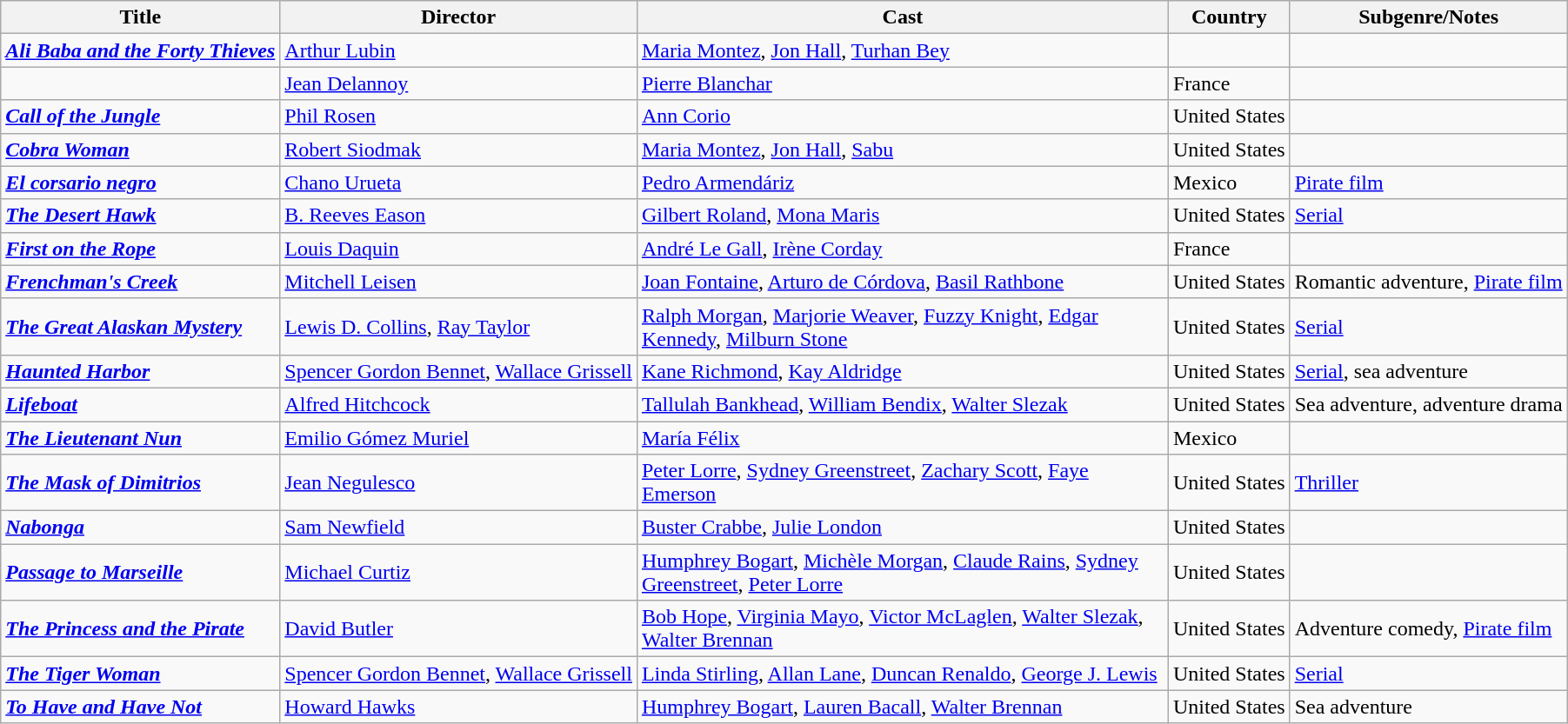<table class="wikitable">
<tr>
<th>Title</th>
<th>Director</th>
<th style="width: 400px;">Cast</th>
<th>Country</th>
<th>Subgenre/Notes</th>
</tr>
<tr>
<td><strong><em><a href='#'>Ali Baba and the Forty Thieves</a></em></strong></td>
<td><a href='#'>Arthur Lubin</a></td>
<td><a href='#'>Maria Montez</a>, <a href='#'>Jon Hall</a>, <a href='#'>Turhan Bey</a></td>
<td></td>
<td></td>
</tr>
<tr>
<td><strong><em></em></strong></td>
<td><a href='#'>Jean Delannoy</a></td>
<td><a href='#'>Pierre Blanchar</a></td>
<td>France</td>
<td></td>
</tr>
<tr>
<td><strong><em><a href='#'>Call of the Jungle</a></em></strong></td>
<td><a href='#'>Phil Rosen</a></td>
<td><a href='#'>Ann Corio</a></td>
<td>United States</td>
<td></td>
</tr>
<tr>
<td><strong><em><a href='#'>Cobra Woman</a></em></strong></td>
<td><a href='#'>Robert Siodmak</a></td>
<td><a href='#'>Maria Montez</a>, <a href='#'>Jon Hall</a>, <a href='#'>Sabu</a></td>
<td>United States</td>
<td></td>
</tr>
<tr>
<td><strong><em><a href='#'>El corsario negro</a></em></strong></td>
<td><a href='#'>Chano Urueta</a></td>
<td><a href='#'>Pedro Armendáriz</a></td>
<td>Mexico</td>
<td><a href='#'>Pirate film</a></td>
</tr>
<tr>
<td><strong><em><a href='#'>The Desert Hawk</a></em></strong></td>
<td><a href='#'>B. Reeves Eason</a></td>
<td><a href='#'>Gilbert Roland</a>, <a href='#'>Mona Maris</a></td>
<td>United States</td>
<td><a href='#'>Serial</a></td>
</tr>
<tr>
<td><strong><em><a href='#'>First on the Rope</a></em></strong></td>
<td><a href='#'>Louis Daquin</a></td>
<td><a href='#'>André Le Gall</a>, <a href='#'>Irène Corday</a></td>
<td>France</td>
<td></td>
</tr>
<tr>
<td><strong><em><a href='#'>Frenchman's Creek</a></em></strong></td>
<td><a href='#'>Mitchell Leisen</a></td>
<td><a href='#'>Joan Fontaine</a>, <a href='#'>Arturo de Córdova</a>, <a href='#'>Basil Rathbone</a></td>
<td>United States</td>
<td>Romantic adventure, <a href='#'>Pirate film</a></td>
</tr>
<tr>
<td><strong><em><a href='#'>The Great Alaskan Mystery</a></em></strong></td>
<td><a href='#'>Lewis D. Collins</a>, <a href='#'>Ray Taylor</a></td>
<td><a href='#'>Ralph Morgan</a>, <a href='#'>Marjorie Weaver</a>, <a href='#'>Fuzzy Knight</a>, <a href='#'>Edgar Kennedy</a>, <a href='#'>Milburn Stone</a></td>
<td>United States</td>
<td><a href='#'>Serial</a></td>
</tr>
<tr>
<td><strong><em><a href='#'>Haunted Harbor</a></em></strong></td>
<td><a href='#'>Spencer Gordon Bennet</a>, <a href='#'>Wallace Grissell</a></td>
<td><a href='#'>Kane Richmond</a>, <a href='#'>Kay Aldridge</a></td>
<td>United States</td>
<td><a href='#'>Serial</a>, sea adventure</td>
</tr>
<tr>
<td><strong><em><a href='#'>Lifeboat</a></em></strong></td>
<td><a href='#'>Alfred Hitchcock</a></td>
<td><a href='#'>Tallulah Bankhead</a>, <a href='#'>William Bendix</a>, <a href='#'>Walter Slezak</a></td>
<td>United States</td>
<td>Sea adventure, adventure drama</td>
</tr>
<tr>
<td><strong><em><a href='#'>The Lieutenant Nun</a></em></strong></td>
<td><a href='#'>Emilio Gómez Muriel</a></td>
<td><a href='#'>María Félix</a></td>
<td>Mexico</td>
<td></td>
</tr>
<tr>
<td><strong><em><a href='#'>The Mask of Dimitrios</a></em></strong></td>
<td><a href='#'>Jean Negulesco</a></td>
<td><a href='#'>Peter Lorre</a>, <a href='#'>Sydney Greenstreet</a>, <a href='#'>Zachary Scott</a>, <a href='#'>Faye Emerson</a></td>
<td>United States</td>
<td><a href='#'>Thriller</a></td>
</tr>
<tr>
<td><strong><em><a href='#'>Nabonga</a></em></strong></td>
<td><a href='#'>Sam Newfield</a></td>
<td><a href='#'>Buster Crabbe</a>, <a href='#'>Julie London</a></td>
<td>United States</td>
<td></td>
</tr>
<tr>
<td><strong><em><a href='#'>Passage to Marseille</a></em></strong></td>
<td><a href='#'>Michael Curtiz</a></td>
<td><a href='#'>Humphrey Bogart</a>, <a href='#'>Michèle Morgan</a>, <a href='#'>Claude Rains</a>, <a href='#'>Sydney Greenstreet</a>, <a href='#'>Peter Lorre</a></td>
<td>United States</td>
<td></td>
</tr>
<tr>
<td><strong><em><a href='#'>The Princess and the Pirate</a></em></strong></td>
<td><a href='#'>David Butler</a></td>
<td><a href='#'>Bob Hope</a>, <a href='#'>Virginia Mayo</a>, <a href='#'>Victor McLaglen</a>, <a href='#'>Walter Slezak</a>, <a href='#'>Walter Brennan</a></td>
<td>United States</td>
<td>Adventure comedy, <a href='#'>Pirate film</a></td>
</tr>
<tr>
<td><strong><em><a href='#'>The Tiger Woman</a></em></strong></td>
<td><a href='#'>Spencer Gordon Bennet</a>, <a href='#'>Wallace Grissell</a></td>
<td><a href='#'>Linda Stirling</a>, <a href='#'>Allan Lane</a>, <a href='#'>Duncan Renaldo</a>, <a href='#'>George J. Lewis</a></td>
<td>United States</td>
<td><a href='#'>Serial</a></td>
</tr>
<tr>
<td><strong><em><a href='#'>To Have and Have Not</a></em></strong></td>
<td><a href='#'>Howard Hawks</a></td>
<td><a href='#'>Humphrey Bogart</a>, <a href='#'>Lauren Bacall</a>, <a href='#'>Walter Brennan</a></td>
<td>United States</td>
<td>Sea adventure</td>
</tr>
</table>
